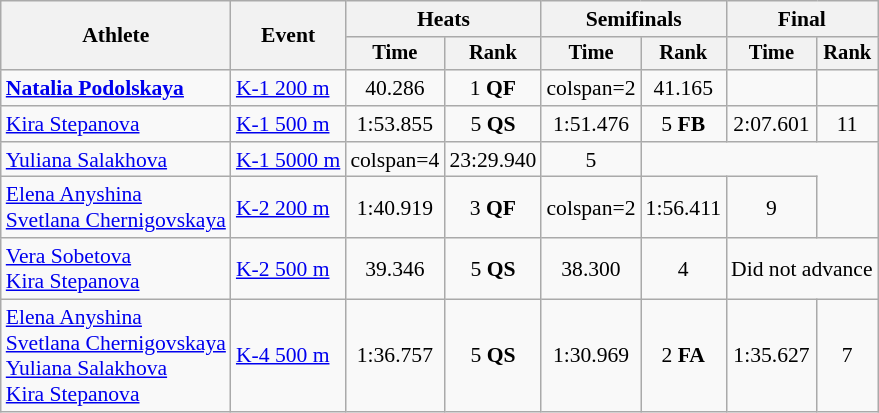<table class="wikitable" style="text-align:center; font-size:90%">
<tr>
<th rowspan=2>Athlete</th>
<th rowspan=2>Event</th>
<th colspan=2>Heats</th>
<th colspan=2>Semifinals</th>
<th colspan=2>Final</th>
</tr>
<tr style="font-size:95%">
<th>Time</th>
<th>Rank</th>
<th>Time</th>
<th>Rank</th>
<th>Time</th>
<th>Rank</th>
</tr>
<tr>
<td align=left><strong><a href='#'>Natalia Podolskaya</a></strong></td>
<td align=left><a href='#'>K-1 200 m</a></td>
<td>40.286</td>
<td>1 <strong>QF</strong></td>
<td>colspan=2 </td>
<td>41.165</td>
<td></td>
</tr>
<tr>
<td align=left><a href='#'>Kira Stepanova</a></td>
<td align=left><a href='#'>K-1 500 m</a></td>
<td>1:53.855</td>
<td>5 <strong>QS</strong></td>
<td>1:51.476</td>
<td>5 <strong>FB</strong></td>
<td>2:07.601</td>
<td>11</td>
</tr>
<tr>
<td align=left><a href='#'>Yuliana Salakhova</a></td>
<td align=left><a href='#'>K-1 5000 m</a></td>
<td>colspan=4 </td>
<td>23:29.940</td>
<td>5</td>
</tr>
<tr>
<td align=left><a href='#'>Elena Anyshina</a><br><a href='#'>Svetlana Chernigovskaya</a></td>
<td align=left><a href='#'>K-2 200 m</a></td>
<td>1:40.919</td>
<td>3 <strong>QF</strong></td>
<td>colspan=2 </td>
<td>1:56.411</td>
<td>9</td>
</tr>
<tr>
<td align=left><a href='#'>Vera Sobetova</a><br><a href='#'>Kira Stepanova</a></td>
<td align=left><a href='#'>K-2 500 m</a></td>
<td>39.346</td>
<td>5 <strong>QS</strong></td>
<td>38.300</td>
<td>4</td>
<td colspan=2>Did not advance</td>
</tr>
<tr>
<td align=left><a href='#'>Elena Anyshina</a><br><a href='#'>Svetlana Chernigovskaya</a><br><a href='#'>Yuliana Salakhova</a><br><a href='#'>Kira Stepanova</a></td>
<td align=left><a href='#'>K-4 500 m</a></td>
<td>1:36.757</td>
<td>5 <strong>QS</strong></td>
<td>1:30.969</td>
<td>2 <strong>FA</strong></td>
<td>1:35.627</td>
<td>7</td>
</tr>
</table>
